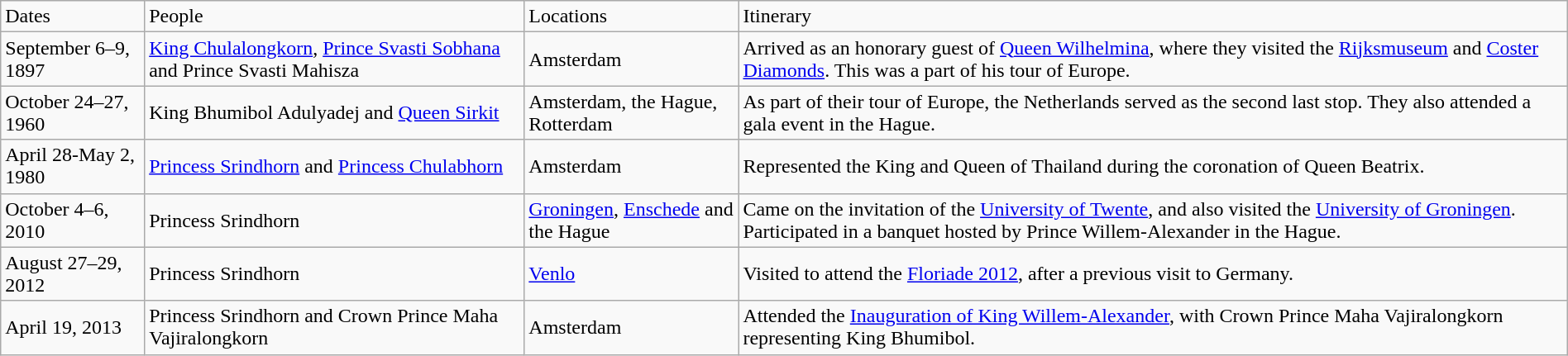<table class="wikitable" style="margin:1em auto 1em auto">
<tr>
<td>Dates</td>
<td>People</td>
<td>Locations</td>
<td>Itinerary</td>
</tr>
<tr>
<td>September 6–9, 1897</td>
<td><a href='#'>King Chulalongkorn</a>, <a href='#'>Prince Svasti Sobhana</a> and Prince Svasti Mahisza</td>
<td>Amsterdam</td>
<td>Arrived as an honorary guest of <a href='#'>Queen Wilhelmina</a>, where they visited the <a href='#'>Rijksmuseum</a> and <a href='#'>Coster Diamonds</a>. This was a part of his tour of Europe.</td>
</tr>
<tr>
<td>October 24–27, 1960</td>
<td>King Bhumibol Adulyadej and <a href='#'>Queen Sirkit</a></td>
<td>Amsterdam, the Hague, Rotterdam</td>
<td>As part of their tour of Europe, the Netherlands served as the second last stop. They also attended a gala event in the Hague.</td>
</tr>
<tr>
<td>April 28-May 2, 1980</td>
<td><a href='#'>Princess Srindhorn</a> and <a href='#'>Princess Chulabhorn</a></td>
<td>Amsterdam</td>
<td>Represented the King and Queen of Thailand during the coronation of Queen Beatrix.</td>
</tr>
<tr>
<td>October 4–6, 2010</td>
<td>Princess Srindhorn</td>
<td><a href='#'>Groningen</a>, <a href='#'>Enschede</a> and the Hague</td>
<td>Came on the invitation of the <a href='#'>University of Twente</a>, and also visited the <a href='#'>University of Groningen</a>. Participated in a banquet hosted by Prince Willem-Alexander in the Hague.</td>
</tr>
<tr>
<td>August 27–29, 2012</td>
<td>Princess Srindhorn</td>
<td><a href='#'>Venlo</a></td>
<td>Visited to attend the <a href='#'>Floriade 2012</a>, after a previous visit to Germany.</td>
</tr>
<tr>
<td>April 19, 2013</td>
<td>Princess Srindhorn and Crown Prince Maha Vajiralongkorn</td>
<td>Amsterdam</td>
<td>Attended the <a href='#'>Inauguration of King Willem-Alexander</a>, with Crown Prince Maha Vajiralongkorn representing King Bhumibol.</td>
</tr>
</table>
